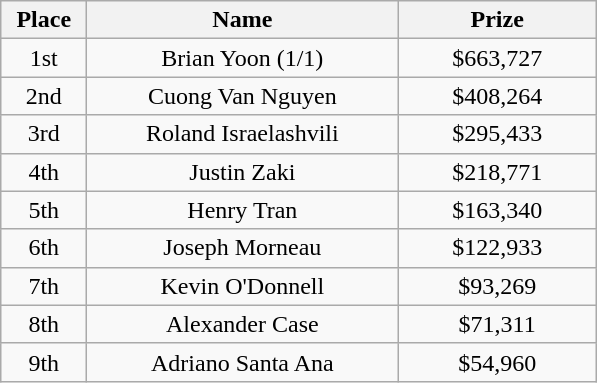<table class="wikitable">
<tr>
<th width="50">Place</th>
<th width="200">Name</th>
<th width="125">Prize</th>
</tr>
<tr>
<td align = "center">1st</td>
<td align = "center">Brian Yoon (1/1)</td>
<td align = "center">$663,727</td>
</tr>
<tr>
<td align = "center">2nd</td>
<td align = "center">Cuong Van Nguyen</td>
<td align = "center">$408,264</td>
</tr>
<tr>
<td align = "center">3rd</td>
<td align = "center">Roland Israelashvili</td>
<td align = "center">$295,433</td>
</tr>
<tr>
<td align = "center">4th</td>
<td align = "center">Justin Zaki</td>
<td align = "center">$218,771</td>
</tr>
<tr>
<td align = "center">5th</td>
<td align = "center">Henry Tran</td>
<td align = "center">$163,340</td>
</tr>
<tr>
<td align = "center">6th</td>
<td align = "center">Joseph Morneau</td>
<td align = "center">$122,933</td>
</tr>
<tr>
<td align = "center">7th</td>
<td align = "center">Kevin O'Donnell</td>
<td align = "center">$93,269</td>
</tr>
<tr>
<td align = "center">8th</td>
<td align = "center">Alexander Case</td>
<td align = "center">$71,311</td>
</tr>
<tr>
<td align = "center">9th</td>
<td align = "center">Adriano Santa Ana</td>
<td align = "center">$54,960</td>
</tr>
</table>
